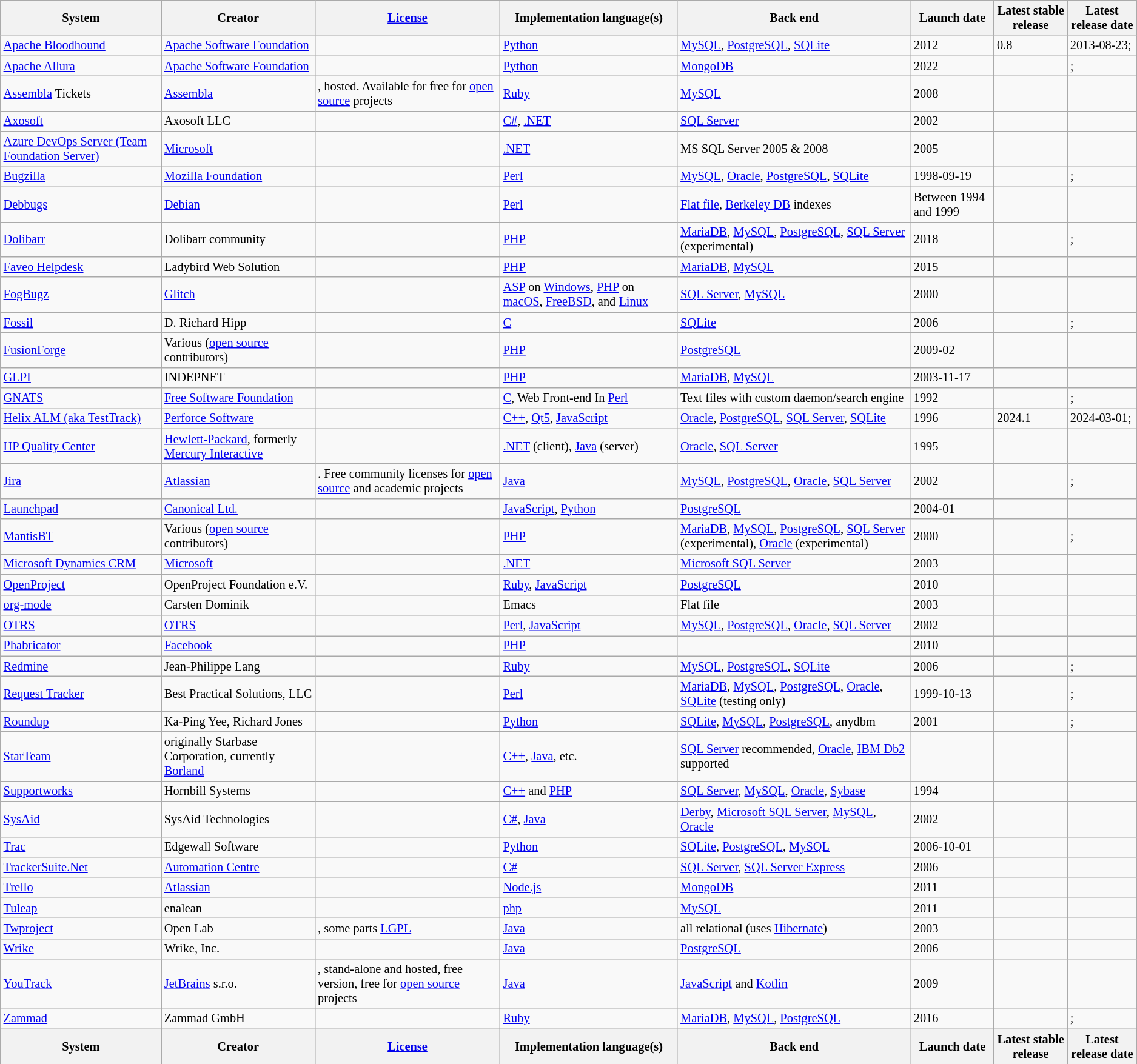<table class="wikitable sortable sort-under" style="width:auto;font-size:85%">
<tr>
<th>System</th>
<th>Creator</th>
<th><a href='#'>License</a></th>
<th>Implementation language(s)</th>
<th>Back end</th>
<th>Launch date</th>
<th>Latest stable release</th>
<th>Latest release date</th>
</tr>
<tr>
<td><a href='#'>Apache Bloodhound</a></td>
<td><a href='#'>Apache Software Foundation</a></td>
<td></td>
<td><a href='#'>Python</a></td>
<td><a href='#'>MySQL</a>, <a href='#'>PostgreSQL</a>, <a href='#'>SQLite</a></td>
<td>2012</td>
<td>0.8</td>
<td>2013-08-23; </td>
</tr>
<tr>
<td><a href='#'>Apache Allura</a></td>
<td><a href='#'>Apache Software Foundation</a></td>
<td></td>
<td><a href='#'>Python</a></td>
<td><a href='#'>MongoDB</a></td>
<td>2022</td>
<td></td>
<td>; </td>
</tr>
<tr>
<td><a href='#'>Assembla</a> Tickets</td>
<td><a href='#'>Assembla</a></td>
<td>, hosted. Available for free for <a href='#'>open source</a> projects</td>
<td><a href='#'>Ruby</a></td>
<td><a href='#'>MySQL</a></td>
<td>2008</td>
<td></td>
<td></td>
</tr>
<tr>
<td><a href='#'>Axosoft</a></td>
<td>Axosoft LLC</td>
<td></td>
<td><a href='#'>C#</a>, <a href='#'>.NET</a></td>
<td><a href='#'>SQL Server</a></td>
<td>2002</td>
<td></td>
<td></td>
</tr>
<tr>
<td><a href='#'>Azure DevOps Server (Team Foundation Server)</a></td>
<td><a href='#'>Microsoft</a></td>
<td></td>
<td><a href='#'>.NET</a></td>
<td>MS SQL Server 2005 & 2008</td>
<td>2005</td>
<td></td>
<td></td>
</tr>
<tr>
<td><a href='#'>Bugzilla</a></td>
<td><a href='#'>Mozilla Foundation</a></td>
<td></td>
<td><a href='#'>Perl</a></td>
<td><a href='#'>MySQL</a>, <a href='#'>Oracle</a>, <a href='#'>PostgreSQL</a>, <a href='#'>SQLite</a></td>
<td>1998-09-19</td>
<td></td>
<td>; </td>
</tr>
<tr>
<td><a href='#'>Debbugs</a></td>
<td><a href='#'>Debian</a></td>
<td></td>
<td><a href='#'>Perl</a></td>
<td><a href='#'>Flat file</a>, <a href='#'>Berkeley DB</a> indexes</td>
<td>Between 1994 and 1999</td>
<td></td>
<td></td>
</tr>
<tr>
<td><a href='#'>Dolibarr</a></td>
<td>Dolibarr community</td>
<td></td>
<td><a href='#'>PHP</a></td>
<td><a href='#'>MariaDB</a>, <a href='#'>MySQL</a>, <a href='#'>PostgreSQL</a>, <a href='#'>SQL Server</a> (experimental)</td>
<td>2018</td>
<td></td>
<td>; </td>
</tr>
<tr>
<td><a href='#'>Faveo Helpdesk</a></td>
<td>Ladybird Web Solution</td>
<td></td>
<td><a href='#'>PHP</a></td>
<td><a href='#'>MariaDB</a>, <a href='#'>MySQL</a></td>
<td>2015</td>
<td></td>
<td></td>
</tr>
<tr>
<td><a href='#'>FogBugz</a></td>
<td><a href='#'>Glitch</a></td>
<td></td>
<td><a href='#'>ASP</a> on <a href='#'>Windows</a>, <a href='#'>PHP</a> on <a href='#'>macOS</a>, <a href='#'>FreeBSD</a>, and <a href='#'>Linux</a></td>
<td><a href='#'>SQL Server</a>, <a href='#'>MySQL</a></td>
<td>2000</td>
<td></td>
<td></td>
</tr>
<tr>
<td><a href='#'>Fossil</a></td>
<td>D. Richard Hipp</td>
<td></td>
<td><a href='#'>C</a></td>
<td><a href='#'>SQLite</a></td>
<td>2006</td>
<td></td>
<td>; </td>
</tr>
<tr>
<td><a href='#'>FusionForge</a></td>
<td>Various (<a href='#'>open source</a> contributors)</td>
<td></td>
<td><a href='#'>PHP</a></td>
<td><a href='#'>PostgreSQL</a></td>
<td>2009-02</td>
<td></td>
<td></td>
</tr>
<tr>
<td><a href='#'>GLPI</a></td>
<td>INDEPNET</td>
<td></td>
<td><a href='#'>PHP</a></td>
<td><a href='#'>MariaDB</a>, <a href='#'>MySQL</a></td>
<td>2003-11-17</td>
<td></td>
<td></td>
</tr>
<tr>
<td><a href='#'>GNATS</a></td>
<td><a href='#'>Free Software Foundation</a></td>
<td></td>
<td><a href='#'>C</a>, Web Front-end In <a href='#'>Perl</a></td>
<td>Text files with custom daemon/search engine</td>
<td>1992</td>
<td></td>
<td>; </td>
</tr>
<tr>
<td><a href='#'>Helix ALM (aka TestTrack)</a></td>
<td><a href='#'>Perforce Software</a></td>
<td></td>
<td><a href='#'>C++</a>, <a href='#'>Qt5</a>, <a href='#'>JavaScript</a></td>
<td><a href='#'>Oracle</a>, <a href='#'>PostgreSQL</a>, <a href='#'>SQL Server</a>, <a href='#'>SQLite</a></td>
<td>1996</td>
<td>2024.1 </td>
<td>2024-03-01; </td>
</tr>
<tr>
<td><a href='#'>HP Quality Center</a></td>
<td><a href='#'>Hewlett-Packard</a>, formerly <a href='#'>Mercury Interactive</a></td>
<td></td>
<td><a href='#'>.NET</a> (client), <a href='#'>Java</a> (server)</td>
<td><a href='#'>Oracle</a>, <a href='#'>SQL Server</a></td>
<td>1995</td>
<td></td>
<td></td>
</tr>
<tr>
<td><a href='#'>Jira</a></td>
<td><a href='#'>Atlassian</a></td>
<td>. Free community licenses for <a href='#'>open source</a> and academic projects</td>
<td><a href='#'>Java</a></td>
<td><a href='#'>MySQL</a>, <a href='#'>PostgreSQL</a>, <a href='#'>Oracle</a>, <a href='#'>SQL Server</a></td>
<td>2002</td>
<td></td>
<td>; </td>
</tr>
<tr>
<td><a href='#'>Launchpad</a></td>
<td><a href='#'>Canonical Ltd.</a></td>
<td></td>
<td><a href='#'>JavaScript</a>, <a href='#'>Python</a></td>
<td><a href='#'>PostgreSQL</a></td>
<td>2004-01</td>
<td></td>
<td></td>
</tr>
<tr>
<td><a href='#'>MantisBT</a></td>
<td>Various (<a href='#'>open source</a> contributors)</td>
<td></td>
<td><a href='#'>PHP</a></td>
<td><a href='#'>MariaDB</a>, <a href='#'>MySQL</a>, <a href='#'>PostgreSQL</a>, <a href='#'>SQL Server</a> (experimental), <a href='#'>Oracle</a> (experimental)</td>
<td>2000</td>
<td></td>
<td>; </td>
</tr>
<tr>
<td><a href='#'>Microsoft Dynamics CRM</a></td>
<td><a href='#'>Microsoft</a></td>
<td></td>
<td><a href='#'>.NET</a></td>
<td><a href='#'>Microsoft SQL Server</a></td>
<td>2003</td>
<td></td>
<td></td>
</tr>
<tr>
<td><a href='#'>OpenProject</a></td>
<td>OpenProject Foundation e.V.</td>
<td></td>
<td><a href='#'>Ruby</a>, <a href='#'>JavaScript</a></td>
<td><a href='#'>PostgreSQL</a></td>
<td>2010</td>
<td></td>
<td></td>
</tr>
<tr>
<td><a href='#'>org-mode</a></td>
<td>Carsten Dominik</td>
<td></td>
<td>Emacs</td>
<td>Flat file</td>
<td>2003</td>
<td></td>
<td></td>
</tr>
<tr>
<td><a href='#'>OTRS</a></td>
<td><a href='#'>OTRS</a></td>
<td></td>
<td><a href='#'>Perl</a>, <a href='#'>JavaScript</a></td>
<td><a href='#'>MySQL</a>, <a href='#'>PostgreSQL</a>, <a href='#'>Oracle</a>, <a href='#'>SQL Server</a></td>
<td>2002</td>
<td></td>
<td></td>
</tr>
<tr>
<td><a href='#'>Phabricator</a></td>
<td><a href='#'>Facebook</a></td>
<td></td>
<td><a href='#'>PHP</a></td>
<td></td>
<td>2010</td>
<td></td>
<td></td>
</tr>
<tr>
<td><a href='#'>Redmine</a></td>
<td>Jean-Philippe Lang</td>
<td></td>
<td><a href='#'>Ruby</a></td>
<td><a href='#'>MySQL</a>, <a href='#'>PostgreSQL</a>, <a href='#'>SQLite</a></td>
<td>2006</td>
<td></td>
<td>; </td>
</tr>
<tr>
<td><a href='#'>Request Tracker</a></td>
<td>Best Practical Solutions, LLC</td>
<td></td>
<td><a href='#'>Perl</a></td>
<td><a href='#'>MariaDB</a>, <a href='#'>MySQL</a>, <a href='#'>PostgreSQL</a>, <a href='#'>Oracle</a>, <a href='#'>SQLite</a> (testing only)</td>
<td>1999-10-13</td>
<td></td>
<td>; </td>
</tr>
<tr>
<td><a href='#'>Roundup</a></td>
<td>Ka-Ping Yee, Richard Jones</td>
<td></td>
<td><a href='#'>Python</a></td>
<td><a href='#'>SQLite</a>, <a href='#'>MySQL</a>, <a href='#'>PostgreSQL</a>, anydbm</td>
<td>2001</td>
<td></td>
<td>; </td>
</tr>
<tr>
<td><a href='#'>StarTeam</a></td>
<td>originally Starbase Corporation, currently <a href='#'>Borland</a></td>
<td></td>
<td><a href='#'>C++</a>, <a href='#'>Java</a>, etc.</td>
<td><a href='#'>SQL Server</a> recommended, <a href='#'>Oracle</a>, <a href='#'>IBM Db2</a> supported</td>
<td></td>
<td></td>
<td></td>
</tr>
<tr>
<td><a href='#'>Supportworks</a></td>
<td>Hornbill Systems</td>
<td></td>
<td><a href='#'>C++</a> and <a href='#'>PHP</a></td>
<td><a href='#'>SQL Server</a>, <a href='#'>MySQL</a>, <a href='#'>Oracle</a>, <a href='#'>Sybase</a></td>
<td>1994</td>
<td></td>
<td></td>
</tr>
<tr>
<td><a href='#'>SysAid</a></td>
<td>SysAid Technologies</td>
<td></td>
<td><a href='#'>C#</a>, <a href='#'>Java</a></td>
<td><a href='#'>Derby</a>, <a href='#'>Microsoft SQL Server</a>, <a href='#'>MySQL</a>, <a href='#'>Oracle</a></td>
<td>2002</td>
<td></td>
<td></td>
</tr>
<tr>
<td><a href='#'>Trac</a></td>
<td>Edgewall Software</td>
<td></td>
<td><a href='#'>Python</a></td>
<td><a href='#'>SQLite</a>, <a href='#'>PostgreSQL</a>, <a href='#'>MySQL</a></td>
<td>2006-10-01</td>
<td></td>
<td></td>
</tr>
<tr>
<td><a href='#'>TrackerSuite.Net</a></td>
<td><a href='#'>Automation Centre</a></td>
<td></td>
<td><a href='#'>C#</a></td>
<td><a href='#'>SQL Server</a>, <a href='#'>SQL Server Express</a></td>
<td>2006</td>
<td></td>
<td></td>
</tr>
<tr>
<td><a href='#'>Trello</a></td>
<td><a href='#'>Atlassian</a></td>
<td></td>
<td><a href='#'>Node.js</a></td>
<td><a href='#'>MongoDB</a></td>
<td>2011</td>
<td></td>
<td></td>
</tr>
<tr>
<td><a href='#'>Tuleap</a></td>
<td>enalean</td>
<td></td>
<td><a href='#'>php</a></td>
<td><a href='#'>MySQL</a></td>
<td>2011</td>
<td></td>
<td></td>
</tr>
<tr>
<td><a href='#'>Twproject</a></td>
<td>Open Lab</td>
<td>, some parts <a href='#'>LGPL</a></td>
<td><a href='#'>Java</a></td>
<td>all relational (uses <a href='#'>Hibernate</a>)</td>
<td>2003</td>
<td></td>
<td></td>
</tr>
<tr>
<td><a href='#'>Wrike</a></td>
<td>Wrike, Inc.</td>
<td></td>
<td><a href='#'>Java</a></td>
<td><a href='#'>PostgreSQL</a></td>
<td>2006</td>
<td></td>
<td></td>
</tr>
<tr>
<td><a href='#'>YouTrack</a></td>
<td><a href='#'>JetBrains</a> s.r.o.</td>
<td>, stand-alone and hosted, free version, free for <a href='#'>open source</a> projects</td>
<td><a href='#'>Java</a></td>
<td><a href='#'>JavaScript</a> and <a href='#'>Kotlin</a></td>
<td>2009</td>
<td></td>
<td></td>
</tr>
<tr>
<td><a href='#'>Zammad</a></td>
<td>Zammad GmbH</td>
<td></td>
<td><a href='#'>Ruby</a></td>
<td><a href='#'>MariaDB</a>, <a href='#'>MySQL</a>, <a href='#'>PostgreSQL</a></td>
<td>2016</td>
<td></td>
<td>; </td>
</tr>
<tr class="sortbottom">
<th>System</th>
<th>Creator</th>
<th><a href='#'>License</a></th>
<th>Implementation language(s)</th>
<th>Back end</th>
<th>Launch date</th>
<th>Latest stable release</th>
<th>Latest release date</th>
</tr>
</table>
